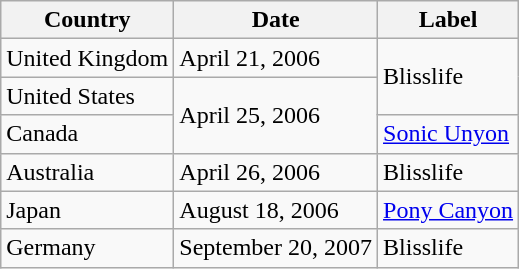<table class="wikitable">
<tr>
<th align="center">Country</th>
<th align="center">Date</th>
<th align="center">Label</th>
</tr>
<tr>
<td align="left">United Kingdom</td>
<td align="left">April 21, 2006</td>
<td align="left" rowspan="2">Blisslife</td>
</tr>
<tr>
<td align="left">United States</td>
<td align="left" rowspan="2">April 25, 2006</td>
</tr>
<tr>
<td align="left">Canada</td>
<td align="left"><a href='#'>Sonic Unyon</a></td>
</tr>
<tr>
<td align="left">Australia</td>
<td align="left">April 26, 2006</td>
<td align="left">Blisslife</td>
</tr>
<tr>
<td align="left">Japan</td>
<td align="left">August 18, 2006</td>
<td align="left"><a href='#'>Pony Canyon</a></td>
</tr>
<tr>
<td align="left">Germany</td>
<td align="left">September 20, 2007</td>
<td align="left">Blisslife</td>
</tr>
</table>
